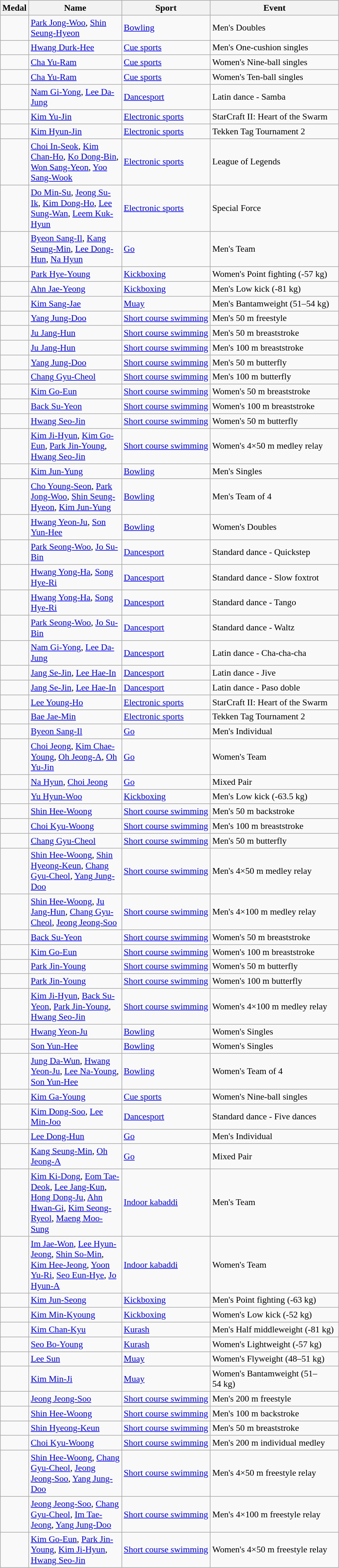<table class="wikitable sortable" style="font-size:90%">
<tr>
<th>Medal</th>
<th style="width:10em">Name</th>
<th>Sport</th>
<th style="width:14em">Event</th>
</tr>
<tr>
<td></td>
<td><a href='#'>Park Jong-Woo</a>, <a href='#'>Shin Seung-Hyeon</a></td>
<td><a href='#'>Bowling</a></td>
<td>Men's Doubles</td>
</tr>
<tr>
<td></td>
<td><a href='#'>Hwang Durk-Hee</a></td>
<td><a href='#'>Cue sports</a></td>
<td>Men's One-cushion singles</td>
</tr>
<tr>
<td></td>
<td><a href='#'>Cha Yu-Ram</a></td>
<td><a href='#'>Cue sports</a></td>
<td>Women's Nine-ball singles</td>
</tr>
<tr>
<td></td>
<td><a href='#'>Cha Yu-Ram</a></td>
<td><a href='#'>Cue sports</a></td>
<td>Women's Ten-ball singles</td>
</tr>
<tr>
<td></td>
<td><a href='#'>Nam Gi-Yong</a>, <a href='#'>Lee Da-Jung</a></td>
<td><a href='#'>Dancesport</a></td>
<td>Latin dance - Samba</td>
</tr>
<tr>
<td></td>
<td><a href='#'>Kim Yu-Jin</a></td>
<td><a href='#'>Electronic sports</a></td>
<td>StarCraft II: Heart of the Swarm</td>
</tr>
<tr>
<td></td>
<td><a href='#'>Kim Hyun-Jin</a></td>
<td><a href='#'>Electronic sports</a></td>
<td>Tekken Tag Tournament 2</td>
</tr>
<tr>
<td></td>
<td><a href='#'>Choi In-Seok</a>, <a href='#'>Kim Chan-Ho</a>, <a href='#'>Ko Dong-Bin</a>, <a href='#'>Won Sang-Yeon</a>, <a href='#'>Yoo Sang-Wook</a></td>
<td><a href='#'>Electronic sports</a></td>
<td>League of Legends</td>
</tr>
<tr>
<td></td>
<td><a href='#'>Do Min-Su</a>, <a href='#'>Jeong Su-Ik</a>, <a href='#'>Kim Dong-Ho</a>, <a href='#'>Lee Sung-Wan</a>, <a href='#'>Leem Kuk-Hyun</a></td>
<td><a href='#'>Electronic sports</a></td>
<td>Special Force</td>
</tr>
<tr>
<td></td>
<td><a href='#'>Byeon Sang-Il</a>, <a href='#'>Kang Seung-Min</a>, <a href='#'>Lee Dong-Hun</a>, <a href='#'>Na Hyun</a></td>
<td><a href='#'>Go</a></td>
<td>Men's Team</td>
</tr>
<tr>
<td></td>
<td><a href='#'>Park Hye-Young</a></td>
<td><a href='#'>Kickboxing</a></td>
<td>Women's Point fighting (-57 kg)</td>
</tr>
<tr>
<td></td>
<td><a href='#'>Ahn Jae-Yeong</a></td>
<td><a href='#'>Kickboxing</a></td>
<td>Men's Low kick (-81 kg)</td>
</tr>
<tr>
<td></td>
<td><a href='#'>Kim Sang-Jae</a></td>
<td><a href='#'>Muay</a></td>
<td>Men's Bantamweight (51–54 kg)</td>
</tr>
<tr>
<td></td>
<td><a href='#'>Yang Jung-Doo</a></td>
<td><a href='#'>Short course swimming</a></td>
<td>Men's 50 m freestyle</td>
</tr>
<tr>
<td></td>
<td><a href='#'>Ju Jang-Hun</a></td>
<td><a href='#'>Short course swimming</a></td>
<td>Men's 50 m breaststroke</td>
</tr>
<tr>
<td></td>
<td><a href='#'>Ju Jang-Hun</a></td>
<td><a href='#'>Short course swimming</a></td>
<td>Men's 100 m breaststroke</td>
</tr>
<tr>
<td></td>
<td><a href='#'>Yang Jung-Doo</a></td>
<td><a href='#'>Short course swimming</a></td>
<td>Men's 50 m butterfly</td>
</tr>
<tr>
<td></td>
<td><a href='#'>Chang Gyu-Cheol</a></td>
<td><a href='#'>Short course swimming</a></td>
<td>Men's 100 m butterfly</td>
</tr>
<tr>
<td></td>
<td><a href='#'>Kim Go-Eun</a></td>
<td><a href='#'>Short course swimming</a></td>
<td>Women's 50 m breaststroke</td>
</tr>
<tr>
<td></td>
<td><a href='#'>Back Su-Yeon</a></td>
<td><a href='#'>Short course swimming</a></td>
<td>Women's 100 m breaststroke</td>
</tr>
<tr>
<td></td>
<td><a href='#'>Hwang Seo-Jin</a></td>
<td><a href='#'>Short course swimming</a></td>
<td>Women's 50 m butterfly</td>
</tr>
<tr>
<td></td>
<td><a href='#'>Kim Ji-Hyun</a>, <a href='#'>Kim Go-Eun</a>, <a href='#'>Park Jin-Young</a>, <a href='#'>Hwang Seo-Jin</a></td>
<td><a href='#'>Short course swimming</a></td>
<td>Women's 4×50 m medley relay</td>
</tr>
<tr>
<td></td>
<td><a href='#'>Kim Jun-Yung</a></td>
<td><a href='#'>Bowling</a></td>
<td>Men's Singles</td>
</tr>
<tr>
<td></td>
<td><a href='#'>Cho Young-Seon</a>, <a href='#'>Park Jong-Woo</a>, <a href='#'>Shin Seung-Hyeon</a>, <a href='#'>Kim Jun-Yung</a></td>
<td><a href='#'>Bowling</a></td>
<td>Men's Team of 4</td>
</tr>
<tr>
<td></td>
<td><a href='#'>Hwang Yeon-Ju</a>, <a href='#'>Son Yun-Hee</a></td>
<td><a href='#'>Bowling</a></td>
<td>Women's Doubles</td>
</tr>
<tr>
<td></td>
<td><a href='#'>Park Seong-Woo</a>, <a href='#'>Jo Su-Bin</a></td>
<td><a href='#'>Dancesport</a></td>
<td>Standard dance - Quickstep</td>
</tr>
<tr>
<td></td>
<td><a href='#'>Hwang Yong-Ha</a>, <a href='#'>Song Hye-Ri</a></td>
<td><a href='#'>Dancesport</a></td>
<td>Standard dance - Slow foxtrot</td>
</tr>
<tr>
<td></td>
<td><a href='#'>Hwang Yong-Ha</a>, <a href='#'>Song Hye-Ri</a></td>
<td><a href='#'>Dancesport</a></td>
<td>Standard dance - Tango</td>
</tr>
<tr>
<td></td>
<td><a href='#'>Park Seong-Woo</a>, <a href='#'>Jo Su-Bin</a></td>
<td><a href='#'>Dancesport</a></td>
<td>Standard dance - Waltz</td>
</tr>
<tr>
<td></td>
<td><a href='#'>Nam Gi-Yong</a>, <a href='#'>Lee Da-Jung</a></td>
<td><a href='#'>Dancesport</a></td>
<td>Latin dance - Cha-cha-cha</td>
</tr>
<tr>
<td></td>
<td><a href='#'>Jang Se-Jin</a>, <a href='#'>Lee Hae-In</a></td>
<td><a href='#'>Dancesport</a></td>
<td>Latin dance - Jive</td>
</tr>
<tr>
<td></td>
<td><a href='#'>Jang Se-Jin</a>, <a href='#'>Lee Hae-In</a></td>
<td><a href='#'>Dancesport</a></td>
<td>Latin dance - Paso doble</td>
</tr>
<tr>
<td></td>
<td><a href='#'>Lee Young-Ho</a></td>
<td><a href='#'>Electronic sports</a></td>
<td>StarCraft II: Heart of the Swarm</td>
</tr>
<tr>
<td></td>
<td><a href='#'>Bae Jae-Min</a></td>
<td><a href='#'>Electronic sports</a></td>
<td>Tekken Tag Tournament 2</td>
</tr>
<tr>
<td></td>
<td><a href='#'>Byeon Sang-Il</a></td>
<td><a href='#'>Go</a></td>
<td>Men's Individual</td>
</tr>
<tr>
<td></td>
<td><a href='#'>Choi Jeong</a>, <a href='#'>Kim Chae-Young</a>, <a href='#'>Oh Jeong-A</a>, <a href='#'>Oh Yu-Jin</a></td>
<td><a href='#'>Go</a></td>
<td>Women's Team</td>
</tr>
<tr>
<td></td>
<td><a href='#'>Na Hyun</a>, <a href='#'>Choi Jeong</a></td>
<td><a href='#'>Go</a></td>
<td>Mixed Pair</td>
</tr>
<tr>
<td></td>
<td><a href='#'>Yu Hyun-Woo</a></td>
<td><a href='#'>Kickboxing</a></td>
<td>Men's Low kick (-63.5 kg)</td>
</tr>
<tr>
<td></td>
<td><a href='#'>Shin Hee-Woong</a></td>
<td><a href='#'>Short course swimming</a></td>
<td>Men's 50 m backstroke</td>
</tr>
<tr>
<td></td>
<td><a href='#'>Choi Kyu-Woong</a></td>
<td><a href='#'>Short course swimming</a></td>
<td>Men's 100 m breaststroke</td>
</tr>
<tr>
<td></td>
<td><a href='#'>Chang Gyu-Cheol</a></td>
<td><a href='#'>Short course swimming</a></td>
<td>Men's 50 m butterfly</td>
</tr>
<tr>
<td></td>
<td><a href='#'>Shin Hee-Woong</a>, <a href='#'>Shin Hyeong-Keun</a>, <a href='#'>Chang Gyu-Cheol</a>, <a href='#'>Yang Jung-Doo</a></td>
<td><a href='#'>Short course swimming</a></td>
<td>Men's 4×50 m medley relay</td>
</tr>
<tr>
<td></td>
<td><a href='#'>Shin Hee-Woong</a>, <a href='#'>Ju Jang-Hun</a>, <a href='#'>Chang Gyu-Cheol</a>, <a href='#'>Jeong Jeong-Soo</a></td>
<td><a href='#'>Short course swimming</a></td>
<td>Men's 4×100 m medley relay</td>
</tr>
<tr>
<td></td>
<td><a href='#'>Back Su-Yeon</a></td>
<td><a href='#'>Short course swimming</a></td>
<td>Women's 50 m breaststroke</td>
</tr>
<tr>
<td></td>
<td><a href='#'>Kim Go-Eun</a></td>
<td><a href='#'>Short course swimming</a></td>
<td>Women's 100 m breaststroke</td>
</tr>
<tr>
<td></td>
<td><a href='#'>Park Jin-Young</a></td>
<td><a href='#'>Short course swimming</a></td>
<td>Women's 50 m butterfly</td>
</tr>
<tr>
<td></td>
<td><a href='#'>Park Jin-Young</a></td>
<td><a href='#'>Short course swimming</a></td>
<td>Women's 100 m butterfly</td>
</tr>
<tr>
<td></td>
<td><a href='#'>Kim Ji-Hyun</a>, <a href='#'>Back Su-Yeon</a>, <a href='#'>Park Jin-Young</a>, <a href='#'>Hwang Seo-Jin</a></td>
<td><a href='#'>Short course swimming</a></td>
<td>Women's 4×100 m medley relay</td>
</tr>
<tr>
<td></td>
<td><a href='#'>Hwang Yeon-Ju</a></td>
<td><a href='#'>Bowling</a></td>
<td>Women's Singles</td>
</tr>
<tr>
<td></td>
<td><a href='#'>Son Yun-Hee</a></td>
<td><a href='#'>Bowling</a></td>
<td>Women's Singles</td>
</tr>
<tr>
<td></td>
<td><a href='#'>Jung Da-Wun</a>, <a href='#'>Hwang Yeon-Ju</a>, <a href='#'>Lee Na-Young</a>, <a href='#'>Son Yun-Hee</a></td>
<td><a href='#'>Bowling</a></td>
<td>Women's Team of 4</td>
</tr>
<tr>
<td></td>
<td><a href='#'>Kim Ga-Young</a></td>
<td><a href='#'>Cue sports</a></td>
<td>Women's Nine-ball singles</td>
</tr>
<tr>
<td></td>
<td><a href='#'>Kim Dong-Soo</a>, <a href='#'>Lee Min-Joo</a></td>
<td><a href='#'>Dancesport</a></td>
<td>Standard dance - Five dances</td>
</tr>
<tr>
<td></td>
<td><a href='#'>Lee Dong-Hun</a></td>
<td><a href='#'>Go</a></td>
<td>Men's Individual</td>
</tr>
<tr>
<td></td>
<td><a href='#'>Kang Seung-Min</a>, <a href='#'>Oh Jeong-A</a></td>
<td><a href='#'>Go</a></td>
<td>Mixed Pair</td>
</tr>
<tr>
<td></td>
<td><a href='#'>Kim Ki-Dong</a>, <a href='#'>Eom Tae-Deok</a>, <a href='#'>Lee Jang-Kun</a>, <a href='#'>Hong Dong-Ju</a>, <a href='#'>Ahn Hwan-Gi</a>, <a href='#'>Kim Seong-Ryeol</a>, <a href='#'>Maeng Moo-Sung</a></td>
<td><a href='#'>Indoor kabaddi</a></td>
<td>Men's Team</td>
</tr>
<tr>
<td></td>
<td><a href='#'>Im Jae-Won</a>, <a href='#'>Lee Hyun-Jeong</a>, <a href='#'>Shin So-Min</a>, <a href='#'>Kim Hee-Jeong</a>, <a href='#'>Yoon Yu-Ri</a>, <a href='#'>Seo Eun-Hye</a>, <a href='#'>Jo Hyun-A</a></td>
<td><a href='#'>Indoor kabaddi</a></td>
<td>Women's Team</td>
</tr>
<tr>
<td></td>
<td><a href='#'>Kim Jun-Seong</a></td>
<td><a href='#'>Kickboxing</a></td>
<td>Men's Point fighting (-63 kg)</td>
</tr>
<tr>
<td></td>
<td><a href='#'>Kim Min-Kyoung</a></td>
<td><a href='#'>Kickboxing</a></td>
<td>Women's Low kick (-52 kg)</td>
</tr>
<tr>
<td></td>
<td><a href='#'>Kim Chan-Kyu</a></td>
<td><a href='#'>Kurash</a></td>
<td>Men's Half middleweight (-81 kg)</td>
</tr>
<tr>
<td></td>
<td><a href='#'>Seo Bo-Young</a></td>
<td><a href='#'>Kurash</a></td>
<td>Women's Lightweight (-57 kg)</td>
</tr>
<tr>
<td></td>
<td><a href='#'>Lee Sun</a></td>
<td><a href='#'>Muay</a></td>
<td>Women's Flyweight (48–51 kg)</td>
</tr>
<tr>
<td></td>
<td><a href='#'>Kim Min-Ji</a></td>
<td><a href='#'>Muay</a></td>
<td>Women's Bantamweight (51–54 kg)</td>
</tr>
<tr>
<td></td>
<td><a href='#'>Jeong Jeong-Soo</a></td>
<td><a href='#'>Short course swimming</a></td>
<td>Men's 200 m freestyle</td>
</tr>
<tr>
<td></td>
<td><a href='#'>Shin Hee-Woong</a></td>
<td><a href='#'>Short course swimming</a></td>
<td>Men's 100 m backstroke</td>
</tr>
<tr>
<td></td>
<td><a href='#'>Shin Hyeong-Keun</a></td>
<td><a href='#'>Short course swimming</a></td>
<td>Men's 50 m breaststroke</td>
</tr>
<tr>
<td></td>
<td><a href='#'>Choi Kyu-Woong</a></td>
<td><a href='#'>Short course swimming</a></td>
<td>Men's 200 m individual medley</td>
</tr>
<tr>
<td></td>
<td><a href='#'>Shin Hee-Woong</a>, <a href='#'>Chang Gyu-Cheol</a>, <a href='#'>Jeong Jeong-Soo</a>, <a href='#'>Yang Jung-Doo</a></td>
<td><a href='#'>Short course swimming</a></td>
<td>Men's 4×50 m freestyle relay</td>
</tr>
<tr>
<td></td>
<td><a href='#'>Jeong Jeong-Soo</a>, <a href='#'>Chang Gyu-Cheol</a>, <a href='#'>Im Tae-Jeong</a>, <a href='#'>Yang Jung-Doo</a></td>
<td><a href='#'>Short course swimming</a></td>
<td>Men's 4×100 m freestyle relay</td>
</tr>
<tr>
<td></td>
<td><a href='#'>Kim Go-Eun</a>, <a href='#'>Park Jin-Young</a>, <a href='#'>Kim Ji-Hyun</a>, <a href='#'>Hwang Seo-Jin</a></td>
<td><a href='#'>Short course swimming</a></td>
<td>Women's 4×50 m freestyle relay</td>
</tr>
</table>
